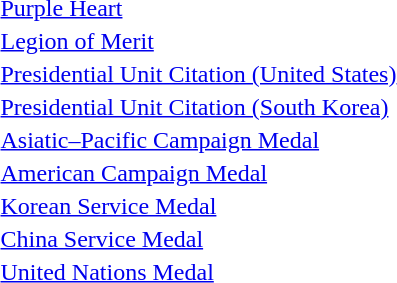<table>
<tr>
<td></td>
<td><a href='#'>Purple Heart</a></td>
</tr>
<tr>
<td></td>
<td><a href='#'>Legion of Merit</a></td>
</tr>
<tr>
<td></td>
<td><a href='#'>Presidential Unit Citation (United States)</a></td>
</tr>
<tr>
<td></td>
<td><a href='#'>Presidential Unit Citation (South Korea)</a></td>
</tr>
<tr>
<td></td>
<td><a href='#'>Asiatic–Pacific Campaign Medal</a></td>
</tr>
<tr>
<td></td>
<td><a href='#'>American Campaign Medal</a></td>
</tr>
<tr>
<td></td>
<td><a href='#'>Korean Service Medal</a></td>
</tr>
<tr>
<td></td>
<td><a href='#'>China Service Medal</a></td>
</tr>
<tr>
<td></td>
<td><a href='#'>United Nations Medal</a></td>
</tr>
</table>
